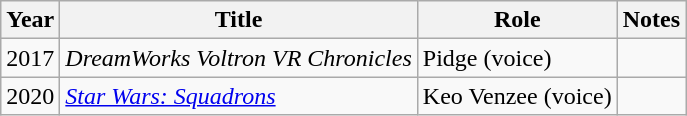<table class="wikitable sortable">
<tr>
<th>Year</th>
<th>Title</th>
<th>Role</th>
<th>Notes</th>
</tr>
<tr>
<td>2017</td>
<td><em>DreamWorks Voltron VR Chronicles</em></td>
<td>Pidge (voice)</td>
<td></td>
</tr>
<tr>
<td>2020</td>
<td><em><a href='#'>Star Wars: Squadrons</a></em></td>
<td>Keo Venzee (voice)</td>
<td></td>
</tr>
</table>
